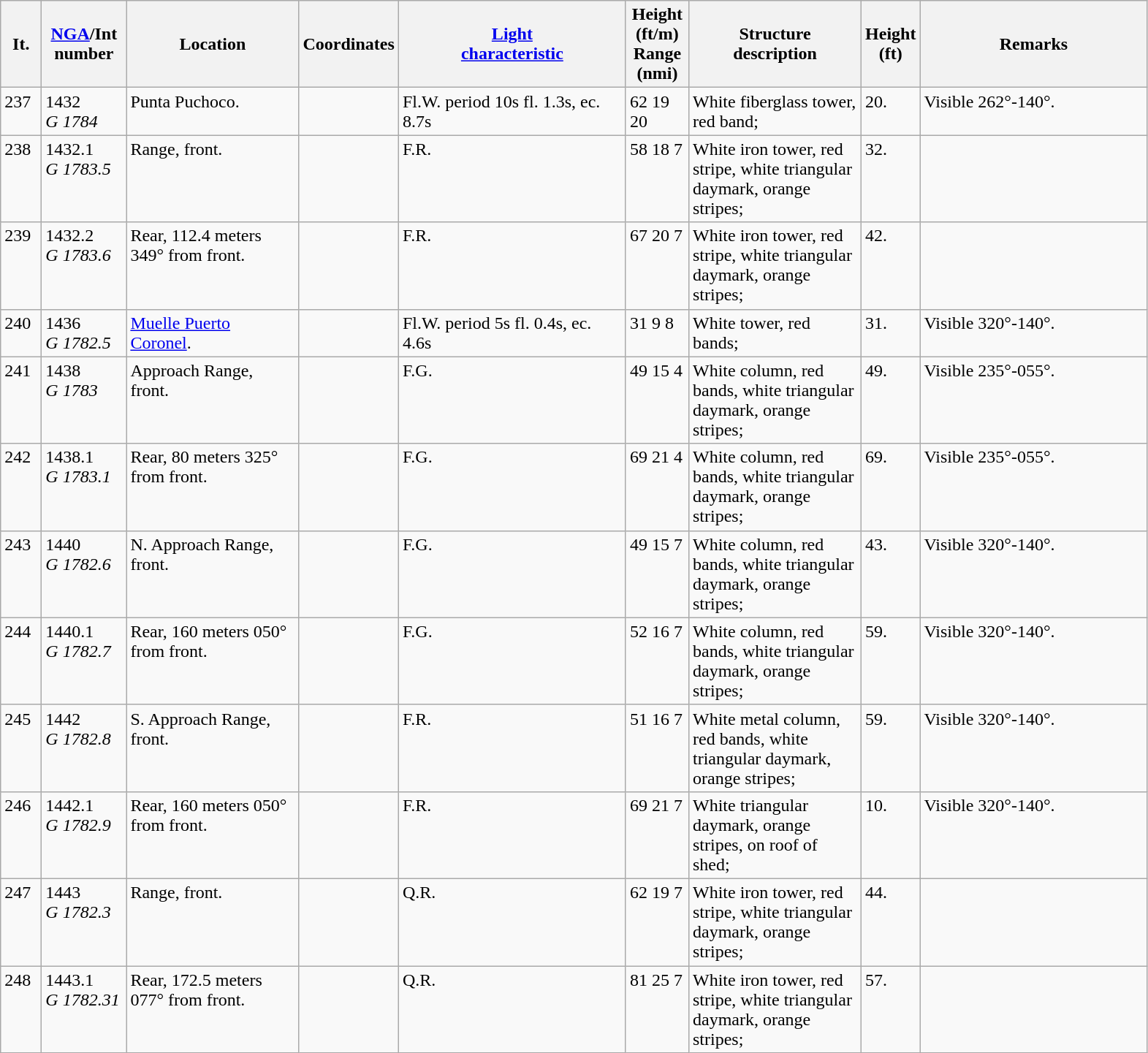<table class="wikitable">
<tr>
<th width="30">It.</th>
<th width="70"><a href='#'>NGA</a>/Int<br>number</th>
<th width="150">Location</th>
<th width="80">Coordinates</th>
<th width="200"><a href='#'>Light<br>characteristic</a></th>
<th width="50">Height (ft/m)<br>Range (nmi)</th>
<th width="150">Structure<br>description</th>
<th width="30">Height (ft)</th>
<th width="200">Remarks</th>
</tr>
<tr valign="top">
<td>237</td>
<td>1432<br><em>G 1784</em></td>
<td>Punta Puchoco.</td>
<td></td>
<td>Fl.W. period 10s fl. 1.3s, ec. 8.7s</td>
<td>62 19 20</td>
<td>White fiberglass tower, red band;</td>
<td>20.</td>
<td>Visible 262°-140°.</td>
</tr>
<tr valign="top">
<td>238</td>
<td>1432.1<br><em>G 1783.5</em></td>
<td>Range, front.</td>
<td></td>
<td>F.R.</td>
<td>58 18 7</td>
<td>White iron tower, red stripe,  white triangular daymark,  orange stripes;</td>
<td>32.</td>
<td></td>
</tr>
<tr valign="top">
<td>239</td>
<td>1432.2<br><em>G 1783.6</em></td>
<td>Rear, 112.4 meters 349° from  front.</td>
<td></td>
<td>F.R.</td>
<td>67 20 7</td>
<td>White iron tower, red stripe,  white triangular daymark,  orange stripes;</td>
<td>42.</td>
<td></td>
</tr>
<tr valign="top">
<td>240</td>
<td>1436<br><em>G 1782.5</em></td>
<td><a href='#'>Muelle Puerto Coronel</a>.</td>
<td></td>
<td>Fl.W. period 5s fl. 0.4s, ec. 4.6s</td>
<td>31 9 8</td>
<td>White tower, red bands;</td>
<td>31.</td>
<td>Visible 320°-140°.</td>
</tr>
<tr valign="top">
<td>241</td>
<td>1438<br><em>G 1783</em></td>
<td>Approach Range, front.</td>
<td></td>
<td>F.G.</td>
<td>49 15 4</td>
<td>White column, red bands, white  triangular daymark, orange  stripes;</td>
<td>49.</td>
<td>Visible 235°-055°.</td>
</tr>
<tr valign="top">
<td>242</td>
<td>1438.1<br><em>G 1783.1</em></td>
<td>Rear, 80 meters 325° from  front.</td>
<td></td>
<td>F.G.</td>
<td>69 21 4</td>
<td>White column, red bands, white  triangular daymark, orange  stripes;</td>
<td>69.</td>
<td>Visible 235°-055°.</td>
</tr>
<tr valign="top">
<td>243</td>
<td>1440<br><em>G 1782.6</em></td>
<td>N. Approach Range, front.</td>
<td></td>
<td>F.G.</td>
<td>49 15 7</td>
<td>White column, red bands, white  triangular daymark, orange  stripes;</td>
<td>43.</td>
<td>Visible 320°-140°.</td>
</tr>
<tr valign="top">
<td>244</td>
<td>1440.1<br><em>G 1782.7</em></td>
<td>Rear, 160 meters 050° from  front.</td>
<td></td>
<td>F.G.</td>
<td>52 16 7</td>
<td>White column, red bands, white  triangular daymark, orange  stripes;</td>
<td>59.</td>
<td>Visible 320°-140°.</td>
</tr>
<tr valign="top">
<td>245</td>
<td>1442<br><em>G 1782.8</em></td>
<td>S. Approach Range, front.</td>
<td></td>
<td>F.R.</td>
<td>51 16 7</td>
<td>White metal column, red bands,  white triangular daymark,  orange stripes;</td>
<td>59.</td>
<td>Visible 320°-140°.</td>
</tr>
<tr valign="top">
<td>246</td>
<td>1442.1<br><em>G 1782.9</em></td>
<td>Rear, 160 meters 050° from  front.</td>
<td></td>
<td>F.R.</td>
<td>69 21 7</td>
<td>White triangular daymark,  orange stripes, on roof of  shed;</td>
<td>10.</td>
<td>Visible 320°-140°.</td>
</tr>
<tr valign="top">
<td>247</td>
<td>1443<br><em>G 1782.3</em></td>
<td>Range, front.</td>
<td></td>
<td>Q.R.</td>
<td>62 19 7</td>
<td>White iron tower, red stripe,  white triangular daymark,  orange stripes;</td>
<td>44.</td>
<td></td>
</tr>
<tr valign="top">
<td>248</td>
<td>1443.1<br><em>G 1782.31</em></td>
<td>Rear, 172.5 meters 077° from  front.</td>
<td></td>
<td>Q.R.</td>
<td>81 25 7</td>
<td>White iron tower, red stripe,  white triangular daymark,  orange stripes;</td>
<td>57.</td>
<td></td>
</tr>
</table>
